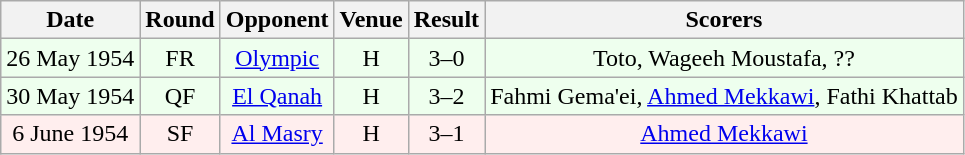<table class="wikitable sortable" style="font-size:100%; text-align:center">
<tr>
<th>Date</th>
<th>Round</th>
<th>Opponent</th>
<th>Venue</th>
<th>Result</th>
<th>Scorers</th>
</tr>
<tr bgcolor = "#EEFFEE">
<td>26 May 1954</td>
<td>FR</td>
<td><a href='#'>Olympic</a></td>
<td>H</td>
<td>3–0</td>
<td>Toto, Wageeh Moustafa, ??</td>
</tr>
<tr bgcolor = "#EEFFEE">
<td>30 May 1954</td>
<td>QF</td>
<td><a href='#'>El Qanah</a></td>
<td>H</td>
<td>3–2</td>
<td>Fahmi Gema'ei, <a href='#'>Ahmed Mekkawi</a>, Fathi Khattab</td>
</tr>
<tr bgcolor = "#FFEEEE">
<td>6 June 1954</td>
<td>SF</td>
<td><a href='#'>Al Masry</a></td>
<td>H</td>
<td>3–1</td>
<td><a href='#'>Ahmed Mekkawi</a></td>
</tr>
</table>
